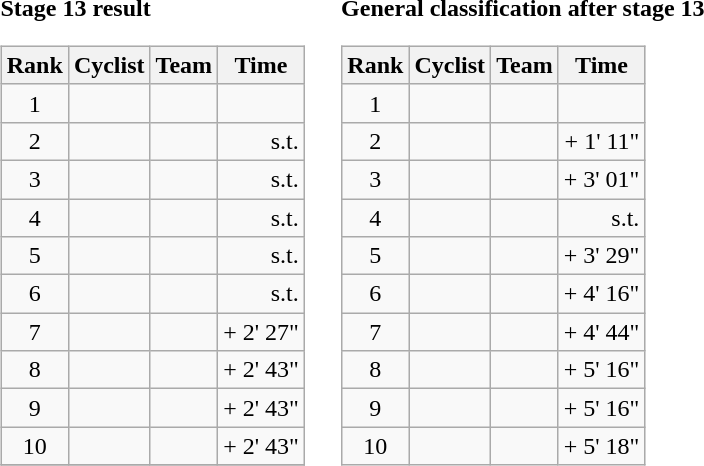<table>
<tr>
<td><strong>Stage 13 result</strong><br><table class="wikitable">
<tr>
<th scope="col">Rank</th>
<th scope="col">Cyclist</th>
<th scope="col">Team</th>
<th scope="col">Time</th>
</tr>
<tr>
<td style="text-align:center;">1</td>
<td></td>
<td></td>
<td style="text-align:right;"></td>
</tr>
<tr>
<td style="text-align:center;">2</td>
<td></td>
<td></td>
<td style="text-align:right;">s.t.</td>
</tr>
<tr>
<td style="text-align:center;">3</td>
<td></td>
<td></td>
<td style="text-align:right;">s.t.</td>
</tr>
<tr>
<td style="text-align:center;">4</td>
<td></td>
<td></td>
<td style="text-align:right;">s.t.</td>
</tr>
<tr>
<td style="text-align:center;">5</td>
<td></td>
<td></td>
<td style="text-align:right;">s.t.</td>
</tr>
<tr>
<td style="text-align:center;">6</td>
<td></td>
<td></td>
<td style="text-align:right;">s.t.</td>
</tr>
<tr>
<td style="text-align:center;">7</td>
<td></td>
<td></td>
<td style="text-align:right;">+ 2' 27"</td>
</tr>
<tr>
<td style="text-align:center;">8</td>
<td></td>
<td></td>
<td style="text-align:right;">+ 2' 43"</td>
</tr>
<tr>
<td style="text-align:center;">9</td>
<td></td>
<td></td>
<td style="text-align:right;">+ 2' 43"</td>
</tr>
<tr>
<td style="text-align:center;">10</td>
<td></td>
<td></td>
<td style="text-align:right;">+ 2' 43"</td>
</tr>
<tr>
</tr>
</table>
</td>
<td></td>
<td><strong>General classification after stage 13</strong><br><table class="wikitable">
<tr>
<th scope="col">Rank</th>
<th scope="col">Cyclist</th>
<th scope="col">Team</th>
<th scope="col">Time</th>
</tr>
<tr>
<td style="text-align:center;">1</td>
<td> </td>
<td></td>
<td style="text-align:right;"></td>
</tr>
<tr>
<td style="text-align:center;">2</td>
<td></td>
<td></td>
<td style="text-align:right;">+ 1' 11"</td>
</tr>
<tr>
<td style="text-align:center;">3</td>
<td></td>
<td></td>
<td style="text-align:right;">+ 3' 01"</td>
</tr>
<tr>
<td style="text-align:center;">4</td>
<td></td>
<td></td>
<td style="text-align:right;">s.t.</td>
</tr>
<tr>
<td style="text-align:center;">5</td>
<td></td>
<td></td>
<td style="text-align:right;">+ 3' 29"</td>
</tr>
<tr>
<td style="text-align:center;">6</td>
<td></td>
<td></td>
<td style="text-align:right;">+ 4' 16"</td>
</tr>
<tr>
<td style="text-align:center;">7</td>
<td></td>
<td></td>
<td style="text-align:right;">+ 4' 44"</td>
</tr>
<tr>
<td style="text-align:center;">8</td>
<td></td>
<td></td>
<td style="text-align:right;">+ 5' 16"</td>
</tr>
<tr>
<td style="text-align:center;">9</td>
<td></td>
<td></td>
<td style="text-align:right;">+ 5' 16"</td>
</tr>
<tr>
<td style="text-align:center;">10</td>
<td></td>
<td></td>
<td style="text-align:right;">+ 5' 18"</td>
</tr>
</table>
</td>
</tr>
</table>
